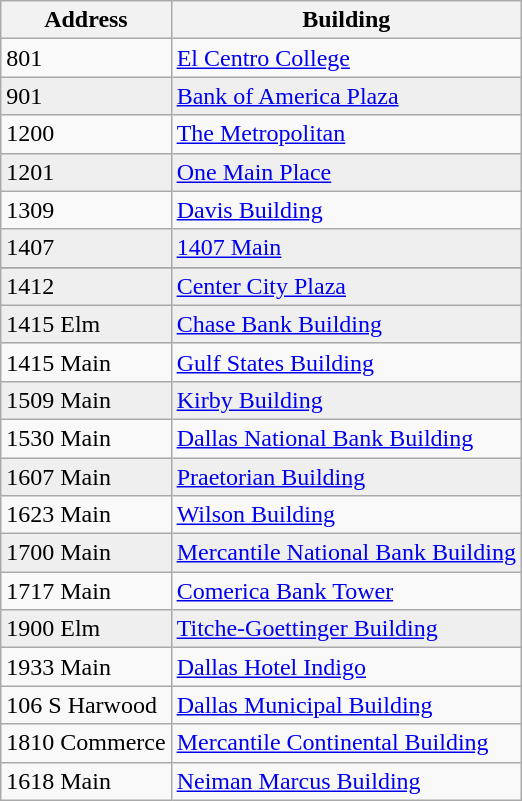<table class="wikitable">
<tr>
<th>Address</th>
<th>Building</th>
</tr>
<tr>
<td>801</td>
<td><a href='#'>El Centro College</a></td>
</tr>
<tr bgcolor="efefef">
<td>901</td>
<td><a href='#'>Bank of America Plaza</a></td>
</tr>
<tr>
<td>1200</td>
<td><a href='#'>The Metropolitan</a></td>
</tr>
<tr bgcolor="efefef">
<td>1201</td>
<td><a href='#'>One Main Place</a></td>
</tr>
<tr>
<td>1309</td>
<td><a href='#'>Davis Building</a></td>
</tr>
<tr bgcolor="efefef">
<td>1407</td>
<td><a href='#'>1407 Main</a></td>
</tr>
<tr 1401 Elm ||>
</tr>
<tr bgcolor="efefef">
<td>1412</td>
<td><a href='#'>Center City Plaza</a></td>
</tr>
<tr bgcolor="efefef" (Formerly the Adolphus Tower)>
<td>1415 Elm</td>
<td><a href='#'>Chase Bank Building</a></td>
</tr>
<tr>
<td>1415 Main</td>
<td><a href='#'>Gulf States Building</a></td>
</tr>
<tr bgcolor="efefef">
<td>1509 Main</td>
<td><a href='#'>Kirby Building</a></td>
</tr>
<tr>
<td>1530 Main</td>
<td><a href='#'>Dallas National Bank Building</a></td>
</tr>
<tr bgcolor="efefef">
<td>1607 Main</td>
<td><a href='#'>Praetorian Building</a></td>
</tr>
<tr>
<td>1623 Main</td>
<td><a href='#'>Wilson Building</a></td>
</tr>
<tr bgcolor="efefef">
<td>1700 Main</td>
<td><a href='#'>Mercantile National Bank Building</a></td>
</tr>
<tr>
<td>1717 Main</td>
<td><a href='#'>Comerica Bank Tower</a></td>
</tr>
<tr bgcolor="efefef">
<td>1900 Elm</td>
<td><a href='#'>Titche-Goettinger Building</a></td>
</tr>
<tr>
<td>1933 Main</td>
<td><a href='#'>Dallas Hotel Indigo</a></td>
</tr>
<tr>
<td>106 S Harwood</td>
<td><a href='#'>Dallas Municipal Building</a></td>
</tr>
<tr>
<td>1810 Commerce</td>
<td><a href='#'>Mercantile Continental Building</a></td>
</tr>
<tr>
<td>1618 Main</td>
<td><a href='#'>Neiman Marcus Building</a></td>
</tr>
</table>
